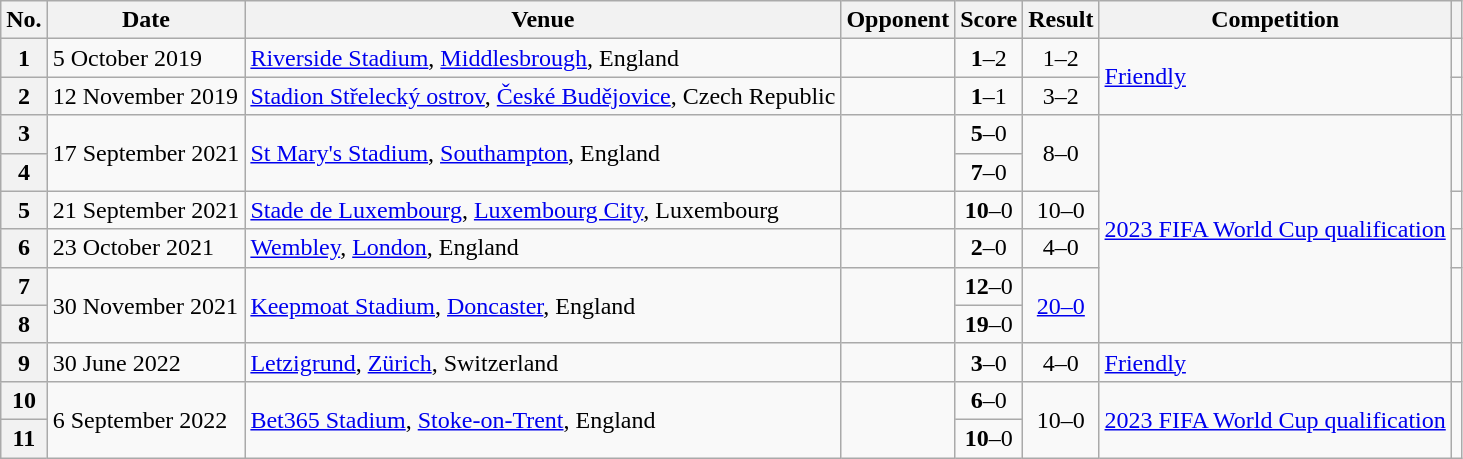<table class="wikitable sortable plainrowheaders">
<tr>
<th scope=col>No.</th>
<th scope=col data-sort-type=date>Date</th>
<th scope=col>Venue</th>
<th scope=col>Opponent</th>
<th scope=col>Score</th>
<th scope=col>Result</th>
<th scope=col>Competition</th>
<th scope=col class=unsortable></th>
</tr>
<tr>
<th scope=row style="text-align: center">1</th>
<td>5 October 2019</td>
<td><a href='#'>Riverside Stadium</a>, <a href='#'>Middlesbrough</a>, England</td>
<td></td>
<td align=center><strong>1</strong>–2</td>
<td align=center>1–2</td>
<td rowspan="2"><a href='#'>Friendly</a></td>
<td align=center></td>
</tr>
<tr>
<th scope=row style="text-align: center">2</th>
<td>12 November 2019</td>
<td><a href='#'>Stadion Střelecký ostrov</a>, <a href='#'>České Budějovice</a>, Czech Republic</td>
<td></td>
<td align=center><strong>1</strong>–1</td>
<td align=center>3–2</td>
<td align=center></td>
</tr>
<tr>
<th scope=row style="text-align: center">3</th>
<td rowspan=2>17 September 2021</td>
<td rowspan=2><a href='#'>St Mary's Stadium</a>, <a href='#'>Southampton</a>, England</td>
<td rowspan=2></td>
<td align=center><strong>5</strong>–0</td>
<td align=center rowspan=2>8–0</td>
<td rowspan="6"><a href='#'>2023 FIFA World Cup qualification</a></td>
<td align=center rowspan=2></td>
</tr>
<tr>
<th scope=row style="text-align: center">4</th>
<td align=center><strong>7</strong>–0</td>
</tr>
<tr>
<th scope=row style="text-align: center">5</th>
<td>21 September 2021</td>
<td><a href='#'>Stade de Luxembourg</a>, <a href='#'>Luxembourg City</a>, Luxembourg</td>
<td></td>
<td align=center><strong>10</strong>–0</td>
<td align=center>10–0</td>
<td align=center></td>
</tr>
<tr>
<th scope=row style="text-align: center">6</th>
<td>23 October 2021</td>
<td><a href='#'>Wembley</a>, <a href='#'>London</a>, England</td>
<td></td>
<td align=center><strong>2</strong>–0</td>
<td align=center>4–0</td>
<td align=center></td>
</tr>
<tr>
<th scope=row style="text-align: center">7</th>
<td rowspan="2">30 November 2021</td>
<td rowspan="2"><a href='#'>Keepmoat Stadium</a>, <a href='#'>Doncaster</a>, England</td>
<td rowspan="2"></td>
<td align=center><strong>12</strong>–0</td>
<td rowspan="2" align=center><a href='#'>20–0</a></td>
<td rowspan="2" align=center></td>
</tr>
<tr>
<th scope=row style="text-align: center">8</th>
<td align=center><strong>19</strong>–0</td>
</tr>
<tr>
<th scope=row style="text-align: center">9</th>
<td>30 June 2022</td>
<td><a href='#'>Letzigrund</a>, <a href='#'>Zürich</a>, Switzerland</td>
<td></td>
<td align=center><strong>3</strong>–0</td>
<td align=center>4–0</td>
<td><a href='#'>Friendly</a></td>
<td align=center></td>
</tr>
<tr>
<th scope=row style="text-align: center">10</th>
<td rowspan="2">6 September 2022</td>
<td rowspan="2"><a href='#'>Bet365 Stadium</a>, <a href='#'>Stoke-on-Trent</a>, England</td>
<td rowspan="2"></td>
<td align=center><strong>6</strong>–0</td>
<td rowspan="2" align=center>10–0</td>
<td rowspan="2"><a href='#'>2023 FIFA World Cup qualification</a></td>
<td rowspan="2" align=center></td>
</tr>
<tr>
<th scope=row style="text-align: center">11</th>
<td align=center><strong>10</strong>–0</td>
</tr>
</table>
